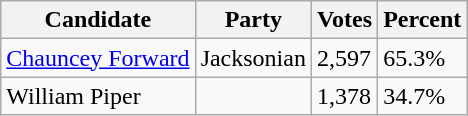<table class=wikitable>
<tr>
<th>Candidate</th>
<th>Party</th>
<th>Votes</th>
<th>Percent</th>
</tr>
<tr>
<td><a href='#'>Chauncey Forward</a></td>
<td>Jacksonian</td>
<td>2,597</td>
<td>65.3%</td>
</tr>
<tr>
<td>William Piper</td>
<td></td>
<td>1,378</td>
<td>34.7%</td>
</tr>
</table>
